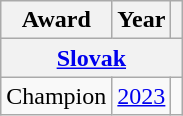<table class="wikitable">
<tr>
<th>Award</th>
<th>Year</th>
<th></th>
</tr>
<tr>
<th colspan="3"><a href='#'>Slovak</a></th>
</tr>
<tr>
<td>Champion</td>
<td><a href='#'>2023</a></td>
<td></td>
</tr>
</table>
